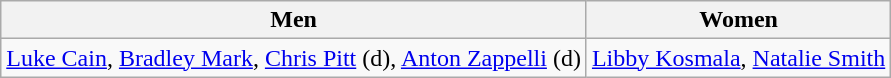<table class="wikitable">
<tr>
<th>Men</th>
<th>Women</th>
</tr>
<tr>
<td><a href='#'>Luke Cain</a>, <a href='#'>Bradley Mark</a>, <a href='#'>Chris Pitt</a> (d), <a href='#'>Anton Zappelli</a> (d) <br></td>
<td><a href='#'>Libby Kosmala</a>, <a href='#'>Natalie Smith</a></td>
</tr>
</table>
